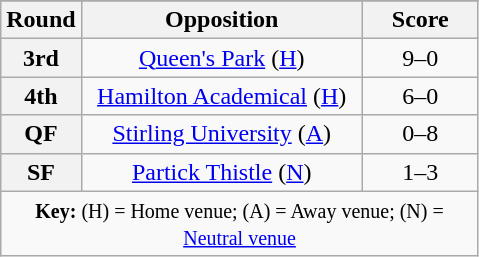<table class="wikitable plainrowheaders" style="text-align:center;margin:0">
<tr>
</tr>
<tr>
<th scope="col" style="width:25px">Round</th>
<th scope="col" style="width:180px">Opposition</th>
<th scope="col" style="width:70px">Score</th>
</tr>
<tr>
<th scope=row style="text-align:center">3rd</th>
<td><a href='#'>Queen's Park</a> (<a href='#'>H</a>)</td>
<td>9–0<br></td>
</tr>
<tr>
<th scope=row style="text-align:center">4th</th>
<td><a href='#'>Hamilton Academical</a> (<a href='#'>H</a>)</td>
<td>6–0</td>
</tr>
<tr>
<th scope=row style="text-align:center">QF</th>
<td><a href='#'>Stirling University</a> (<a href='#'>A</a>)</td>
<td>0–8</td>
</tr>
<tr>
<th scope=row style="text-align:center">SF</th>
<td><a href='#'>Partick Thistle</a> (<a href='#'>N</a>)</td>
<td>1–3</td>
</tr>
<tr>
<td colspan="3"><small><strong>Key:</strong> (H) = Home venue; (A) = Away venue; (N) = <a href='#'>Neutral venue</a></small></td>
</tr>
</table>
